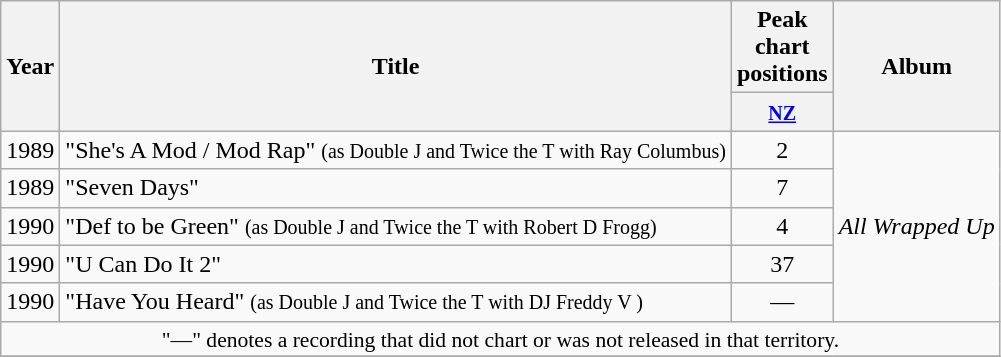<table class="wikitable plainrowheaders">
<tr>
<th rowspan="2"  width="1em">Year</th>
<th rowspan="2">Title</th>
<th width="3em">Peak chart positions</th>
<th rowspan="2">Album</th>
</tr>
<tr>
<th><small><a href='#'>NZ</a></small></th>
</tr>
<tr>
<td>1989</td>
<td>"She's A Mod / Mod Rap" <small>(as Double J and Twice the T with Ray Columbus)</small></td>
<td align="center">2</td>
<td rowspan=5><em>All Wrapped Up</em></td>
</tr>
<tr>
<td>1989</td>
<td>"Seven Days"</td>
<td align="center">7</td>
</tr>
<tr>
<td>1990</td>
<td>"Def to be Green" <small>(as Double J and Twice the T with Robert D Frogg)</small></td>
<td align="center">4</td>
</tr>
<tr>
<td>1990</td>
<td>"U Can Do It 2"</td>
<td align="center">37</td>
</tr>
<tr>
<td>1990</td>
<td>"Have You Heard" <small>(as Double J and Twice the T with DJ Freddy V )</small></td>
<td align="center">—</td>
</tr>
<tr>
<td colspan="4" style="font-size:90%" align="center">"—" denotes a recording that did not chart or was not released in that territory.</td>
</tr>
<tr>
</tr>
</table>
